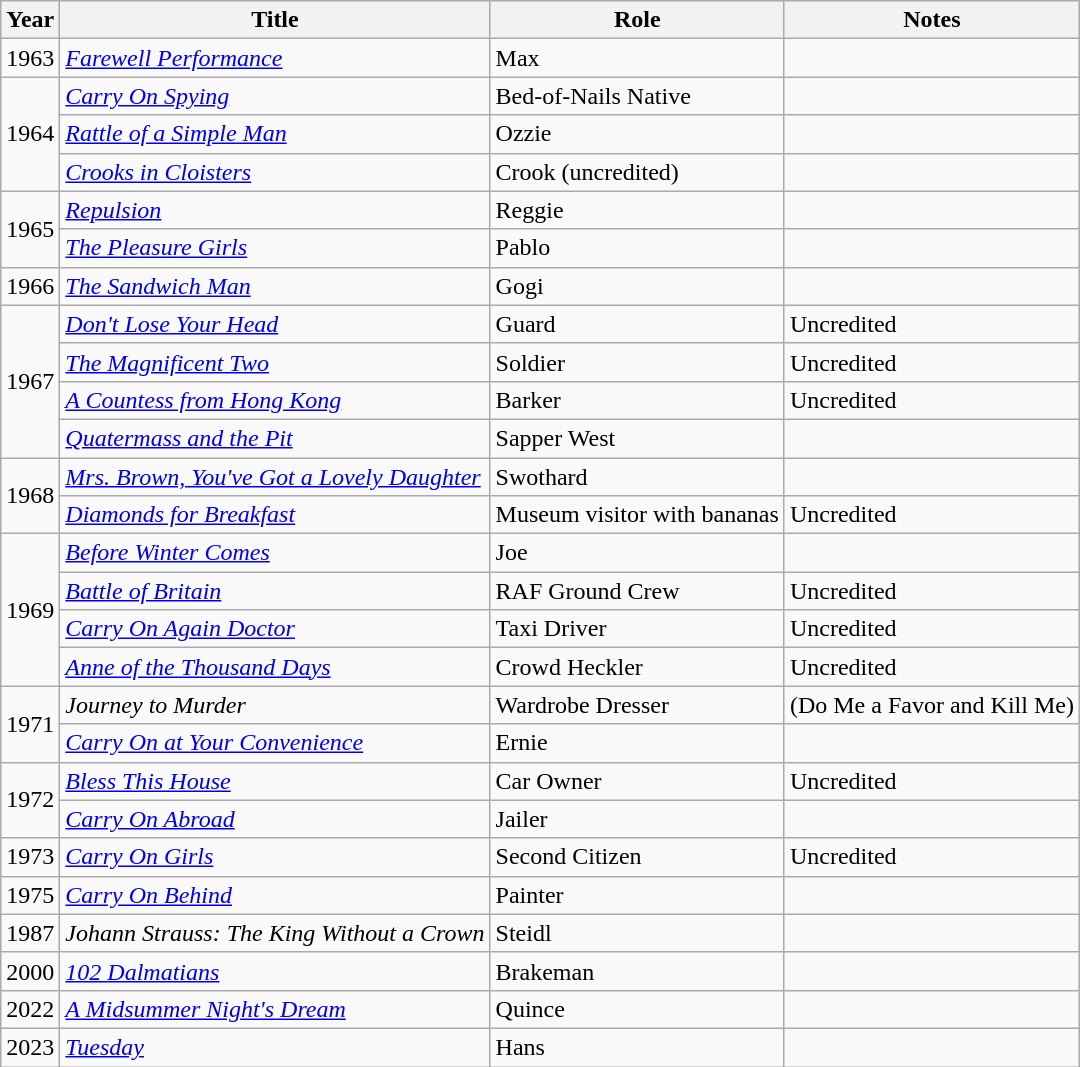<table class="wikitable">
<tr>
<th>Year</th>
<th>Title</th>
<th>Role</th>
<th>Notes</th>
</tr>
<tr>
<td>1963</td>
<td><em><a href='#'>Farewell Performance</a></em></td>
<td>Max</td>
<td></td>
</tr>
<tr>
<td rowspan="3">1964</td>
<td><em><a href='#'>Carry On Spying</a></em></td>
<td>Bed-of-Nails Native</td>
<td></td>
</tr>
<tr>
<td><em><a href='#'>Rattle of a Simple Man</a></em></td>
<td>Ozzie</td>
<td></td>
</tr>
<tr>
<td><em><a href='#'>Crooks in Cloisters</a></em></td>
<td>Crook (uncredited)</td>
<td></td>
</tr>
<tr>
<td rowspan="2">1965</td>
<td><em><a href='#'>Repulsion</a></em></td>
<td>Reggie</td>
<td></td>
</tr>
<tr>
<td><em><a href='#'>The Pleasure Girls</a></em></td>
<td>Pablo</td>
<td></td>
</tr>
<tr>
<td>1966</td>
<td><em><a href='#'>The Sandwich Man</a></em></td>
<td>Gogi</td>
<td></td>
</tr>
<tr>
<td rowspan="4">1967</td>
<td><em><a href='#'>Don't Lose Your Head</a></em></td>
<td>Guard</td>
<td>Uncredited</td>
</tr>
<tr>
<td><em><a href='#'>The Magnificent Two</a></em></td>
<td>Soldier</td>
<td>Uncredited</td>
</tr>
<tr>
<td><em><a href='#'>A Countess from Hong Kong</a></em></td>
<td>Barker</td>
<td>Uncredited</td>
</tr>
<tr>
<td><em><a href='#'>Quatermass and the Pit</a></em></td>
<td>Sapper West</td>
<td></td>
</tr>
<tr>
<td rowspan="2">1968</td>
<td><em><a href='#'>Mrs. Brown, You've Got a Lovely Daughter</a></em></td>
<td>Swothard</td>
<td></td>
</tr>
<tr>
<td><em><a href='#'>Diamonds for Breakfast</a></em></td>
<td>Museum visitor with bananas</td>
<td>Uncredited</td>
</tr>
<tr>
<td rowspan="4">1969</td>
<td><em><a href='#'>Before Winter Comes</a></em></td>
<td>Joe</td>
<td></td>
</tr>
<tr>
<td><em><a href='#'>Battle of Britain</a></em></td>
<td>RAF Ground Crew</td>
<td>Uncredited</td>
</tr>
<tr>
<td><em><a href='#'>Carry On Again Doctor</a></em></td>
<td>Taxi Driver</td>
<td>Uncredited</td>
</tr>
<tr>
<td><em><a href='#'>Anne of the Thousand Days</a></em></td>
<td>Crowd Heckler</td>
<td>Uncredited</td>
</tr>
<tr>
<td rowspan="2">1971</td>
<td><em>Journey to Murder</em></td>
<td>Wardrobe Dresser</td>
<td>(Do Me a Favor and Kill Me)</td>
</tr>
<tr>
<td><em><a href='#'>Carry On at Your Convenience</a></em></td>
<td>Ernie</td>
<td></td>
</tr>
<tr>
<td rowspan="2">1972</td>
<td><em><a href='#'>Bless This House</a></em></td>
<td>Car Owner</td>
<td>Uncredited</td>
</tr>
<tr>
<td><em><a href='#'>Carry On Abroad</a></em></td>
<td>Jailer</td>
<td></td>
</tr>
<tr>
<td>1973</td>
<td><em><a href='#'>Carry On Girls</a></em></td>
<td>Second Citizen</td>
<td>Uncredited</td>
</tr>
<tr>
<td>1975</td>
<td><em><a href='#'>Carry On Behind</a></em></td>
<td>Painter</td>
<td></td>
</tr>
<tr>
<td>1987</td>
<td><em>Johann Strauss: The King Without a Crown</em></td>
<td>Steidl</td>
<td></td>
</tr>
<tr>
<td>2000</td>
<td><em><a href='#'>102 Dalmatians</a></em></td>
<td>Brakeman</td>
<td></td>
</tr>
<tr>
<td>2022</td>
<td><em><a href='#'>A Midsummer Night's Dream</a></em></td>
<td>Quince</td>
<td></td>
</tr>
<tr>
<td>2023</td>
<td><em><a href='#'>Tuesday</a></em></td>
<td>Hans</td>
<td></td>
</tr>
</table>
